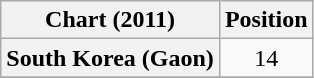<table class="wikitable plainrowheaders" style="text-align:center">
<tr>
<th scope="col">Chart (2011)</th>
<th scope="col">Position</th>
</tr>
<tr>
<th scope="row">South Korea (Gaon)</th>
<td>14</td>
</tr>
<tr>
</tr>
</table>
